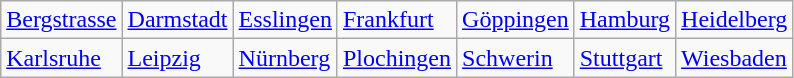<table class="wikitable">
<tr>
<td><a href='#'>Bergstrasse</a></td>
<td><a href='#'>Darmstadt</a></td>
<td><a href='#'>Esslingen</a></td>
<td><a href='#'>Frankfurt</a></td>
<td><a href='#'>Göppingen</a></td>
<td><a href='#'>Hamburg</a></td>
<td><a href='#'>Heidelberg</a></td>
</tr>
<tr>
<td><a href='#'>Karlsruhe</a></td>
<td><a href='#'>Leipzig</a></td>
<td><a href='#'>Nürnberg</a></td>
<td><a href='#'>Plochingen</a></td>
<td><a href='#'>Schwerin</a></td>
<td><a href='#'>Stuttgart</a></td>
<td><a href='#'>Wiesbaden</a></td>
</tr>
</table>
